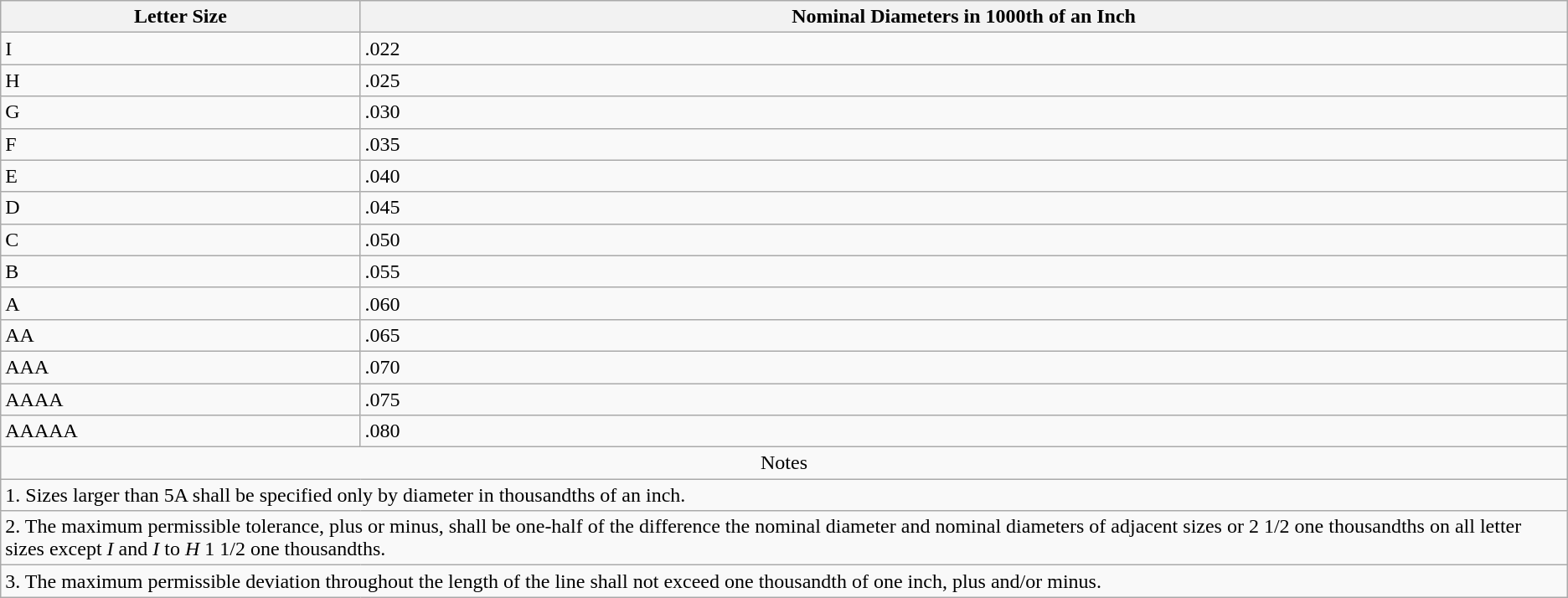<table class="wikitable">
<tr>
<th>Letter Size</th>
<th>Nominal Diameters in 1000th of an Inch</th>
</tr>
<tr>
<td>I</td>
<td>.022</td>
</tr>
<tr>
<td>H</td>
<td>.025</td>
</tr>
<tr>
<td>G</td>
<td>.030</td>
</tr>
<tr>
<td>F</td>
<td>.035</td>
</tr>
<tr>
<td>E</td>
<td>.040</td>
</tr>
<tr>
<td>D</td>
<td>.045</td>
</tr>
<tr>
<td>C</td>
<td>.050</td>
</tr>
<tr>
<td>B</td>
<td>.055</td>
</tr>
<tr>
<td>A</td>
<td>.060</td>
</tr>
<tr>
<td>AA</td>
<td>.065</td>
</tr>
<tr>
<td>AAA</td>
<td>.070</td>
</tr>
<tr>
<td>AAAA</td>
<td>.075</td>
</tr>
<tr>
<td>AAAAA</td>
<td>.080</td>
</tr>
<tr>
<td colspan="2" style="text-align: center;">Notes</td>
</tr>
<tr>
<td colspan="2" style="text-align: left;">1. Sizes larger than 5A shall be specified only by diameter in thousandths of an inch.</td>
</tr>
<tr>
<td colspan="2" style="text-align: left;">2. The maximum permissible tolerance, plus or minus, shall be one-half of the difference the nominal diameter and nominal diameters of adjacent sizes or 2 1/2 one thousandths on all letter sizes except <em>I</em> and <em>I</em> to <em>H</em> 1 1/2 one thousandths.</td>
</tr>
<tr>
<td colspan="2" style="text-align: left;">3. The maximum permissible deviation throughout the length of the line shall not exceed one thousandth of one inch, plus and/or minus.</td>
</tr>
</table>
